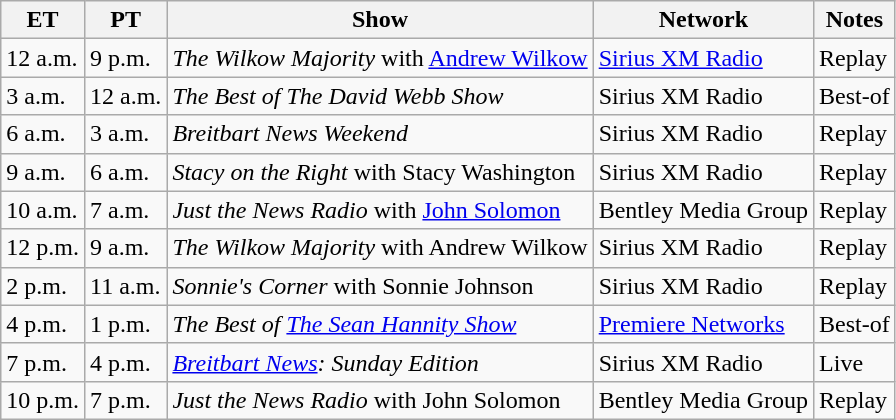<table class="wikitable">
<tr>
<th>ET</th>
<th>PT</th>
<th>Show</th>
<th>Network</th>
<th>Notes</th>
</tr>
<tr>
<td>12 a.m.</td>
<td>9 p.m.</td>
<td><em>The Wilkow Majority</em> with <a href='#'>Andrew Wilkow</a></td>
<td><a href='#'>Sirius XM Radio</a></td>
<td>Replay</td>
</tr>
<tr>
<td>3 a.m.</td>
<td>12 a.m.</td>
<td><em>The Best of The David Webb Show</em></td>
<td>Sirius XM Radio</td>
<td>Best-of</td>
</tr>
<tr>
<td>6 a.m.</td>
<td>3 a.m.</td>
<td><em>Breitbart News Weekend</em></td>
<td>Sirius XM Radio</td>
<td>Replay</td>
</tr>
<tr>
<td>9 a.m.</td>
<td>6 a.m.</td>
<td><em>Stacy on the Right</em> with Stacy Washington</td>
<td>Sirius XM Radio</td>
<td>Replay</td>
</tr>
<tr>
<td>10 a.m.</td>
<td>7 a.m.</td>
<td><em>Just the News Radio</em> with <a href='#'>John Solomon</a></td>
<td>Bentley Media Group</td>
<td>Replay</td>
</tr>
<tr>
<td>12 p.m.</td>
<td>9 a.m.</td>
<td><em>The Wilkow Majority</em> with Andrew Wilkow</td>
<td>Sirius XM Radio</td>
<td>Replay</td>
</tr>
<tr>
<td>2 p.m.</td>
<td>11 a.m.</td>
<td><em>Sonnie's Corner</em> with Sonnie Johnson</td>
<td>Sirius XM Radio</td>
<td>Replay</td>
</tr>
<tr>
<td>4 p.m.</td>
<td>1 p.m.</td>
<td><em>The Best of <a href='#'>The Sean Hannity Show</a></em></td>
<td><a href='#'>Premiere Networks</a></td>
<td>Best-of</td>
</tr>
<tr>
<td>7 p.m.</td>
<td>4 p.m.</td>
<td><em><a href='#'>Breitbart News</a>: Sunday Edition</em></td>
<td>Sirius XM Radio</td>
<td>Live</td>
</tr>
<tr>
<td>10 p.m.</td>
<td>7 p.m.</td>
<td><em>Just the News Radio</em> with John Solomon</td>
<td>Bentley Media Group</td>
<td>Replay</td>
</tr>
</table>
